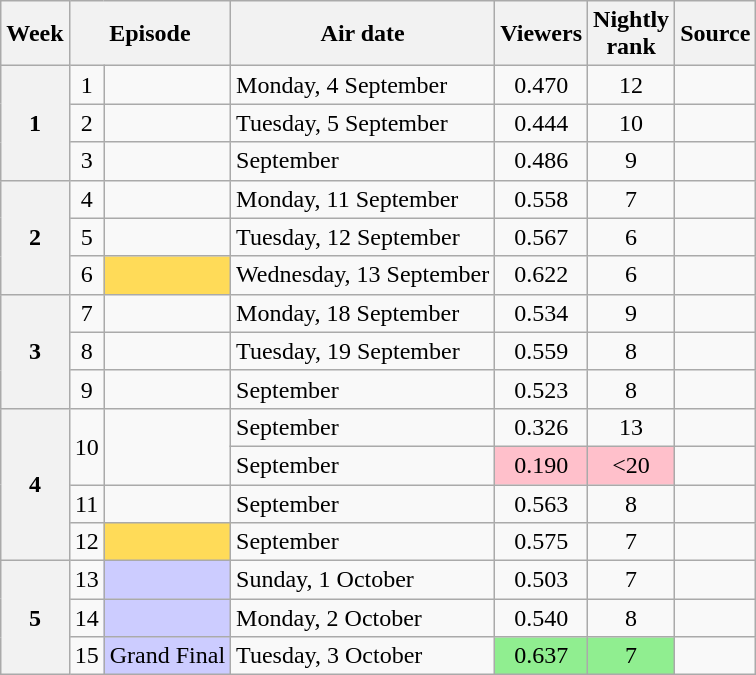<table class="wikitable" style="text-align:center;">
<tr>
<th scope="col" class="unsortable">Week</th>
<th colspan="2">Episode</th>
<th class="unsortable">Air date</th>
<th>Viewers<br><small></small></th>
<th>Nightly<br>rank</th>
<th class="unsortable">Source</th>
</tr>
<tr>
<th rowspan="3">1</th>
<td>1</td>
<td style="text-align:left"></td>
<td style="text-align:left">Monday, 4 September</td>
<td>0.470</td>
<td>12</td>
<td></td>
</tr>
<tr>
<td>2</td>
<td style="text-align:left"></td>
<td style="text-align:left">Tuesday, 5 September</td>
<td>0.444</td>
<td>10</td>
<td></td>
</tr>
<tr>
<td>3</td>
<td style="text-align:left"></td>
<td style="text-align:left"> September</td>
<td>0.486</td>
<td>9</td>
<td></td>
</tr>
<tr>
<th rowspan="3">2</th>
<td>4</td>
<td style="text-align:left"></td>
<td style="text-align:left">Monday, 11 September</td>
<td>0.558</td>
<td>7</td>
<td></td>
</tr>
<tr>
<td>5</td>
<td style="text-align:left"></td>
<td style="text-align:left">Tuesday, 12 September</td>
<td>0.567</td>
<td>6</td>
<td></td>
</tr>
<tr>
<td>6</td>
<td style="text-align:left" bgcolor="#FFDB58"></td>
<td style="text-align:left">Wednesday, 13 September</td>
<td>0.622</td>
<td>6</td>
<td></td>
</tr>
<tr>
<th rowspan="3">3</th>
<td>7</td>
<td style="text-align:left"></td>
<td style="text-align:left">Monday, 18 September</td>
<td>0.534</td>
<td>9</td>
<td></td>
</tr>
<tr>
<td>8</td>
<td style="text-align:left"></td>
<td style="text-align:left">Tuesday, 19 September</td>
<td>0.559</td>
<td>8</td>
<td></td>
</tr>
<tr>
<td>9</td>
<td style="text-align:left"></td>
<td style="text-align:left"> September</td>
<td>0.523</td>
<td>8</td>
<td></td>
</tr>
<tr>
<th rowspan="4">4</th>
<td rowspan=2>10</td>
<td rowspan=2 style="text-align:left"></td>
<td style="text-align:left"> September</td>
<td>0.326</td>
<td>13</td>
<td></td>
</tr>
<tr>
<td style="text-align:left"> September</td>
<td bgcolor=pink>0.190</td>
<td bgcolor=pink><20</td>
<td></td>
</tr>
<tr>
<td>11</td>
<td style="text-align:left"></td>
<td style="text-align:left"> September</td>
<td>0.563</td>
<td>8</td>
<td></td>
</tr>
<tr>
<td>12</td>
<td style="text-align:left" bgcolor="#FFDB58"></td>
<td style="text-align:left"> September</td>
<td>0.575</td>
<td>7</td>
<td></td>
</tr>
<tr>
<th rowspan="3">5</th>
<td>13</td>
<td style="text-align:left" bgcolor=#CCCCFF></td>
<td style="text-align:left">Sunday, 1 October</td>
<td>0.503</td>
<td>7</td>
<td></td>
</tr>
<tr>
<td>14</td>
<td style="text-align:left" bgcolor=#CCCCFF></td>
<td style="text-align:left">Monday, 2 October</td>
<td>0.540</td>
<td>8</td>
<td></td>
</tr>
<tr>
<td>15</td>
<td style="text-align:left; background:#CCCCFF">Grand Final</td>
<td style="text-align:left">Tuesday, 3 October</td>
<td bgcolor=#90EE90>0.637</td>
<td bgcolor=#90EE90>7</td>
<td></td>
</tr>
</table>
